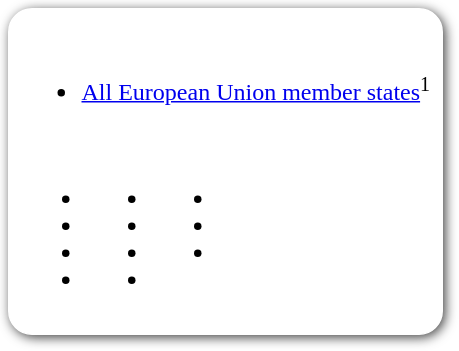<table style=" border-radius:1em; box-shadow: 0.1em 0.1em 0.5em rgba(0,0,0,0.75); background-color: white; border: 1px solid white; padding: 5px;">
<tr style="vertical-align:top;">
<td><br><ul><li> <a href='#'>All European Union member states</a><sup>1</sup></li></ul><table>
<tr>
<td><br><ul><li></li><li></li><li></li><li></li></ul></td>
<td valign="top"><br><ul><li></li><li></li><li></li><li></li></ul></td>
<td valign="top"><br><ul><li></li><li></li><li></li></ul></td>
<td></td>
</tr>
</table>
</td>
</tr>
</table>
